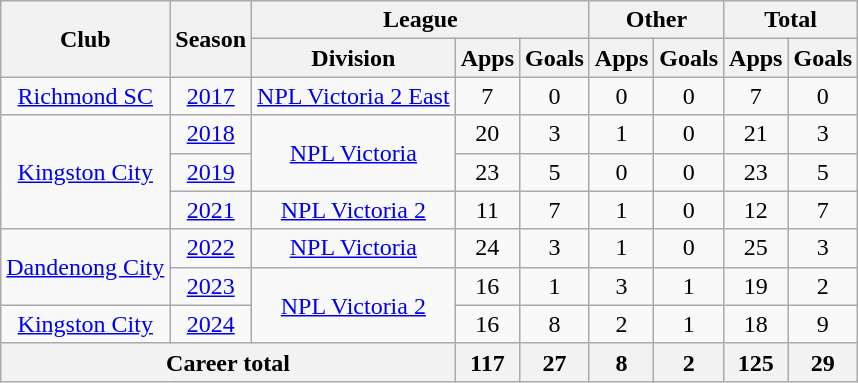<table class="wikitable" style="text-align: center">
<tr>
<th rowspan="2">Club</th>
<th rowspan="2">Season</th>
<th colspan="3">League</th>
<th colspan="2">Other</th>
<th colspan="2">Total</th>
</tr>
<tr>
<th>Division</th>
<th>Apps</th>
<th>Goals</th>
<th>Apps</th>
<th>Goals</th>
<th>Apps</th>
<th>Goals</th>
</tr>
<tr>
<td><a href='#'>Richmond SC</a></td>
<td><a href='#'>2017</a></td>
<td rowspan="1"><a href='#'>NPL Victoria 2 East</a></td>
<td>7</td>
<td>0</td>
<td>0</td>
<td>0</td>
<td>7</td>
<td>0</td>
</tr>
<tr>
<td rowspan="3"><a href='#'>Kingston City</a></td>
<td><a href='#'>2018</a></td>
<td rowspan="2"><a href='#'>NPL Victoria</a></td>
<td>20</td>
<td>3</td>
<td>1</td>
<td>0</td>
<td>21</td>
<td>3</td>
</tr>
<tr>
<td><a href='#'>2019</a></td>
<td>23</td>
<td>5</td>
<td>0</td>
<td>0</td>
<td>23</td>
<td>5</td>
</tr>
<tr>
<td><a href='#'>2021</a></td>
<td rowspan="1"><a href='#'>NPL Victoria 2</a></td>
<td>11</td>
<td>7</td>
<td>1</td>
<td>0</td>
<td>12</td>
<td>7</td>
</tr>
<tr>
<td rowspan="2"><a href='#'>Dandenong City</a></td>
<td><a href='#'>2022</a></td>
<td rowspan="1"><a href='#'>NPL Victoria</a></td>
<td>24</td>
<td>3</td>
<td>1</td>
<td>0</td>
<td>25</td>
<td>3</td>
</tr>
<tr>
<td><a href='#'>2023</a></td>
<td rowspan="2"><a href='#'>NPL Victoria 2</a></td>
<td>16</td>
<td>1</td>
<td>3</td>
<td>1</td>
<td>19</td>
<td>2</td>
</tr>
<tr>
<td><a href='#'>Kingston City</a></td>
<td><a href='#'>2024</a></td>
<td>16</td>
<td>8</td>
<td>2</td>
<td>1</td>
<td>18</td>
<td>9</td>
</tr>
<tr>
<th colspan=3>Career total</th>
<th>117</th>
<th>27</th>
<th>8</th>
<th>2</th>
<th>125</th>
<th>29</th>
</tr>
</table>
